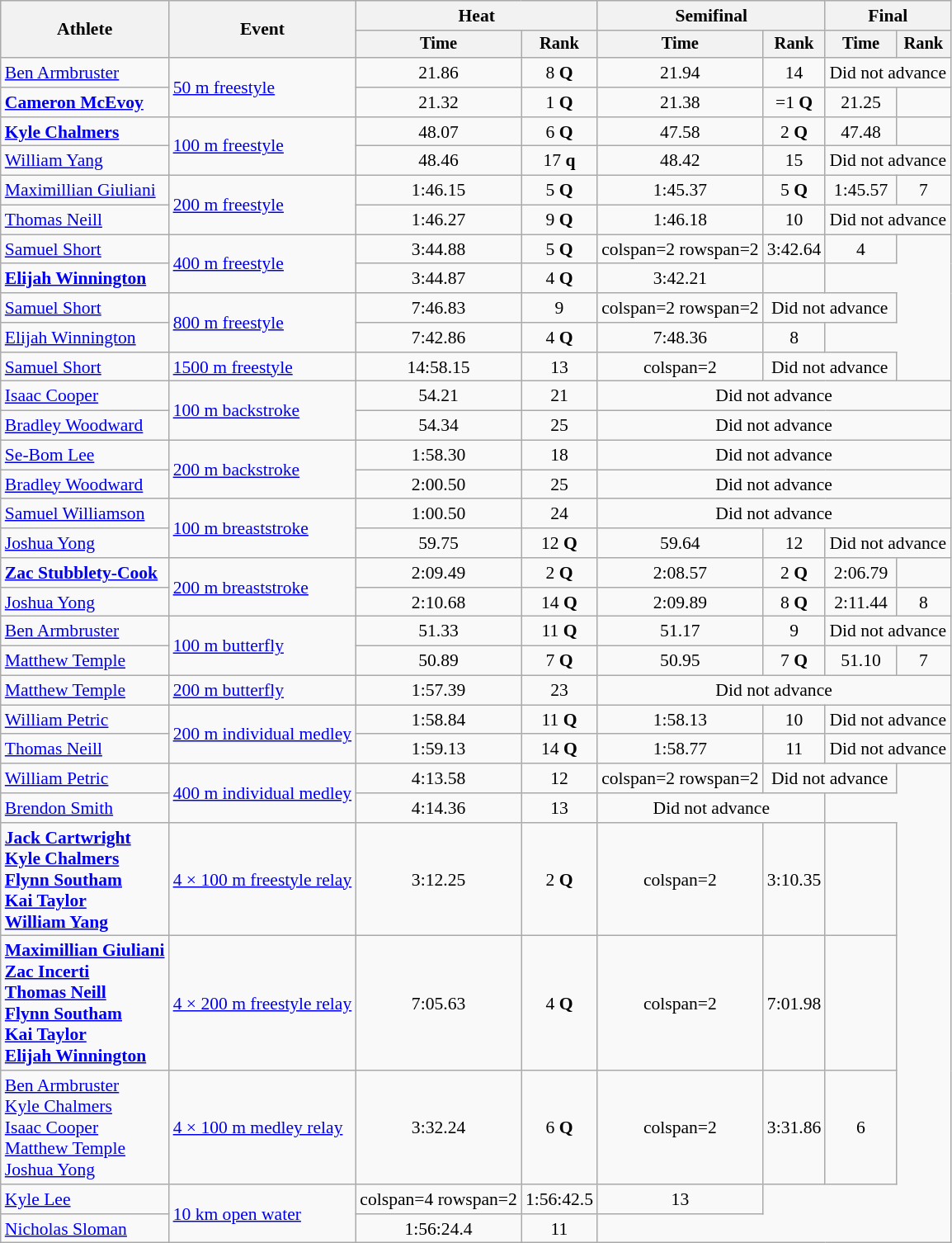<table class=wikitable style=font-size:90%;text-align:center>
<tr>
<th rowspan=2>Athlete</th>
<th rowspan=2>Event</th>
<th colspan=2>Heat</th>
<th colspan=2>Semifinal</th>
<th colspan=2>Final</th>
</tr>
<tr style=font-size:95%>
<th>Time</th>
<th>Rank</th>
<th>Time</th>
<th>Rank</th>
<th>Time</th>
<th>Rank</th>
</tr>
<tr>
<td align=left><a href='#'>Ben Armbruster</a></td>
<td align=left rowspan=2><a href='#'>50 m freestyle</a></td>
<td>21.86</td>
<td>8 <strong>Q</strong></td>
<td>21.94</td>
<td>14</td>
<td colspan=2>Did not advance</td>
</tr>
<tr>
<td align=left><strong><a href='#'>Cameron McEvoy</a></strong></td>
<td>21.32</td>
<td>1 <strong>Q</strong></td>
<td>21.38</td>
<td>=1 <strong>Q</strong></td>
<td>21.25</td>
<td></td>
</tr>
<tr>
<td align=left><strong><a href='#'>Kyle Chalmers</a></strong></td>
<td rowspan=2 align=left><a href='#'>100 m freestyle</a></td>
<td>48.07</td>
<td>6 <strong>Q</strong></td>
<td>47.58</td>
<td>2 <strong>Q</strong></td>
<td>47.48</td>
<td></td>
</tr>
<tr>
<td align=left><a href='#'>William Yang</a></td>
<td>48.46</td>
<td>17 <strong>q</strong></td>
<td>48.42</td>
<td>15</td>
<td colspan=2>Did not advance</td>
</tr>
<tr>
<td align=left><a href='#'>Maximillian Giuliani</a></td>
<td rowspan=2 align=left><a href='#'>200 m freestyle</a></td>
<td>1:46.15</td>
<td>5 <strong>Q</strong></td>
<td>1:45.37</td>
<td>5 <strong>Q</strong></td>
<td>1:45.57</td>
<td>7</td>
</tr>
<tr>
<td align=left><a href='#'>Thomas Neill</a></td>
<td>1:46.27</td>
<td>9 <strong>Q</strong></td>
<td>1:46.18</td>
<td>10</td>
<td colspan=2>Did not advance</td>
</tr>
<tr>
<td align=left><a href='#'>Samuel Short</a></td>
<td align=left rowspan=2><a href='#'>400 m freestyle</a></td>
<td>3:44.88</td>
<td>5 <strong>Q</strong></td>
<td>colspan=2 rowspan=2 </td>
<td>3:42.64</td>
<td>4</td>
</tr>
<tr>
<td align=left><strong><a href='#'>Elijah Winnington</a></strong></td>
<td>3:44.87</td>
<td>4 <strong>Q</strong></td>
<td>3:42.21</td>
<td></td>
</tr>
<tr>
<td align=left><a href='#'>Samuel Short</a></td>
<td rowspan=2 align=left><a href='#'>800 m freestyle</a></td>
<td>7:46.83</td>
<td>9</td>
<td>colspan=2 rowspan=2 </td>
<td colspan=2>Did not advance</td>
</tr>
<tr>
<td align=left><a href='#'>Elijah Winnington</a></td>
<td>7:42.86</td>
<td>4 <strong>Q</strong></td>
<td>7:48.36</td>
<td>8</td>
</tr>
<tr>
<td align=left><a href='#'>Samuel Short</a></td>
<td align=left><a href='#'>1500 m freestyle</a></td>
<td>14:58.15</td>
<td>13</td>
<td>colspan=2 </td>
<td colspan=2>Did not advance</td>
</tr>
<tr>
<td align=left><a href='#'>Isaac Cooper</a></td>
<td rowspan=2 align=left><a href='#'>100 m backstroke</a></td>
<td>54.21</td>
<td>21</td>
<td colspan=4>Did not advance</td>
</tr>
<tr>
<td align=left><a href='#'>Bradley Woodward</a></td>
<td>54.34</td>
<td>25</td>
<td colspan=4>Did not advance</td>
</tr>
<tr>
<td align=left><a href='#'>Se-Bom Lee</a></td>
<td align=left rowspan=2><a href='#'>200 m backstroke</a></td>
<td>1:58.30</td>
<td>18</td>
<td colspan=4>Did not advance</td>
</tr>
<tr>
<td align=left><a href='#'>Bradley Woodward</a></td>
<td>2:00.50</td>
<td>25</td>
<td colspan=4>Did not advance</td>
</tr>
<tr>
<td align=left><a href='#'>Samuel Williamson</a></td>
<td align=left rowspan=2><a href='#'>100 m breaststroke</a></td>
<td>1:00.50</td>
<td>24</td>
<td colspan=4>Did not advance</td>
</tr>
<tr>
<td align=left><a href='#'>Joshua Yong</a></td>
<td>59.75</td>
<td>12 <strong>Q</strong></td>
<td>59.64</td>
<td>12</td>
<td colspan=2>Did not advance</td>
</tr>
<tr>
<td align=left><strong><a href='#'>Zac Stubblety-Cook</a></strong></td>
<td align=left rowspan=2><a href='#'>200 m breaststroke</a></td>
<td>2:09.49</td>
<td>2 <strong>Q</strong></td>
<td>2:08.57</td>
<td>2 <strong>Q</strong></td>
<td>2:06.79</td>
<td></td>
</tr>
<tr>
<td align=left><a href='#'>Joshua Yong</a></td>
<td>2:10.68</td>
<td>14 <strong>Q</strong></td>
<td>2:09.89</td>
<td>8 <strong>Q</strong></td>
<td>2:11.44</td>
<td>8</td>
</tr>
<tr>
<td align=left><a href='#'>Ben Armbruster</a></td>
<td rowspan=2 align=left><a href='#'>100 m butterfly</a></td>
<td>51.33</td>
<td>11 <strong>Q</strong></td>
<td>51.17</td>
<td>9</td>
<td colspan=2>Did not advance</td>
</tr>
<tr>
<td align=left><a href='#'>Matthew Temple</a></td>
<td>50.89</td>
<td>7 <strong>Q</strong></td>
<td>50.95</td>
<td>7 <strong>Q</strong></td>
<td>51.10</td>
<td>7</td>
</tr>
<tr>
<td align=left><a href='#'>Matthew Temple</a></td>
<td align=left><a href='#'>200 m butterfly</a></td>
<td>1:57.39</td>
<td>23</td>
<td colspan=4>Did not advance</td>
</tr>
<tr>
<td align=left><a href='#'>William Petric</a></td>
<td rowspan=2 align=left><a href='#'>200 m individual medley</a></td>
<td>1:58.84</td>
<td>11 <strong>Q</strong></td>
<td>1:58.13</td>
<td>10</td>
<td colspan=2>Did not advance</td>
</tr>
<tr>
<td align=left><a href='#'>Thomas Neill</a></td>
<td>1:59.13</td>
<td>14 <strong>Q</strong></td>
<td>1:58.77</td>
<td>11</td>
<td colspan=2>Did not advance</td>
</tr>
<tr>
<td align=left><a href='#'>William Petric</a></td>
<td rowspan=2 align=left><a href='#'>400 m individual medley</a></td>
<td>4:13.58</td>
<td>12</td>
<td>colspan=2 rowspan=2 </td>
<td colspan=2>Did not advance</td>
</tr>
<tr>
<td align=left><a href='#'>Brendon Smith</a></td>
<td>4:14.36</td>
<td>13</td>
<td colspan=2>Did not advance</td>
</tr>
<tr>
<td align=left><strong><a href='#'>Jack Cartwright</a><br><a href='#'>Kyle Chalmers</a><br><a href='#'>Flynn Southam</a><br><a href='#'>Kai Taylor</a><br><a href='#'>William Yang</a></strong></td>
<td align=left><a href='#'>4 × 100 m freestyle relay</a></td>
<td>3:12.25</td>
<td>2 <strong>Q</strong></td>
<td>colspan=2 </td>
<td>3:10.35</td>
<td></td>
</tr>
<tr>
<td align=left><strong><a href='#'>Maximillian Giuliani</a><br><a href='#'>Zac Incerti</a><br><a href='#'>Thomas Neill</a><br><a href='#'>Flynn Southam</a><br><a href='#'>Kai Taylor</a><br><a href='#'>Elijah Winnington</a></strong></td>
<td align=left><a href='#'>4 × 200 m freestyle relay</a></td>
<td>7:05.63</td>
<td>4 <strong>Q</strong></td>
<td>colspan=2 </td>
<td>7:01.98</td>
<td></td>
</tr>
<tr>
<td align=left><a href='#'>Ben Armbruster</a><br><a href='#'>Kyle Chalmers</a><br><a href='#'>Isaac Cooper</a><br><a href='#'>Matthew Temple</a><br><a href='#'>Joshua Yong</a></td>
<td align=left><a href='#'>4 × 100 m medley relay</a></td>
<td>3:32.24</td>
<td>6 <strong>Q</strong></td>
<td>colspan=2 </td>
<td>3:31.86</td>
<td>6</td>
</tr>
<tr>
<td align=left><a href='#'>Kyle Lee</a></td>
<td align=left rowspan=2><a href='#'>10 km open water</a></td>
<td>colspan=4 rowspan=2 </td>
<td>1:56:42.5</td>
<td>13</td>
</tr>
<tr>
<td align=left><a href='#'>Nicholas Sloman</a></td>
<td>1:56:24.4</td>
<td>11</td>
</tr>
</table>
